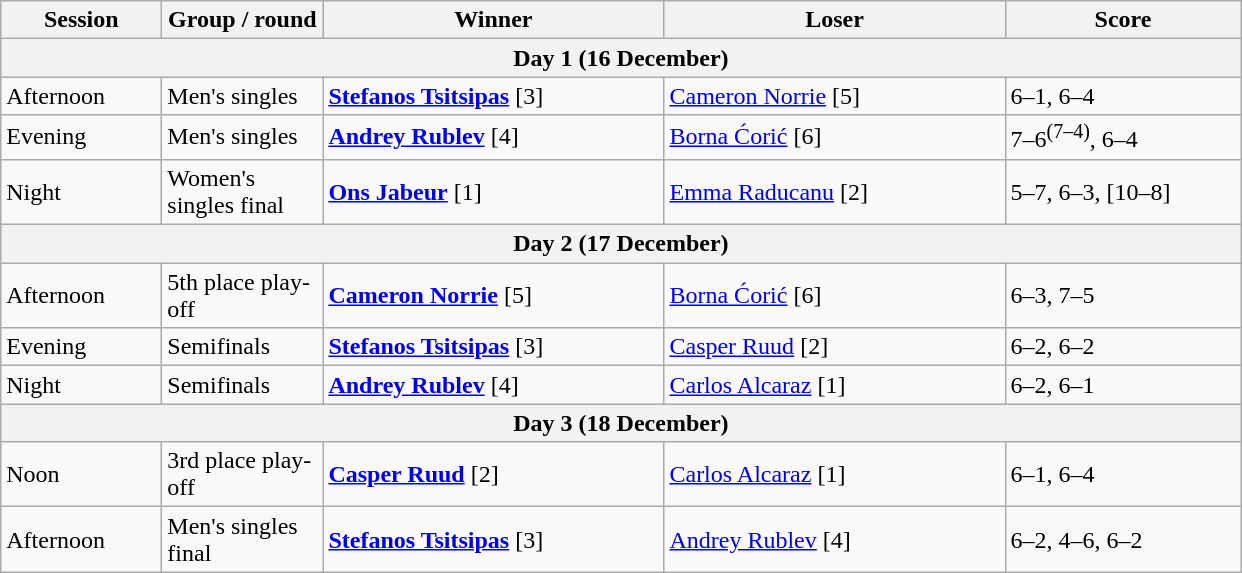<table class="wikitable nowrap collapsible collapsed">
<tr>
<th width=100>Session</th>
<th width=100>Group / round</th>
<th width=220>Winner</th>
<th width=220>Loser</th>
<th width=150>Score</th>
</tr>
<tr>
<th colspan=6>Day 1 (16 December)</th>
</tr>
<tr>
<td>Afternoon</td>
<td>Men's singles</td>
<td><strong> <a href='#'>Stefanos Tsitsipas</a></strong> [3]</td>
<td> <a href='#'>Cameron Norrie</a> [5]</td>
<td>6–1, 6–4</td>
</tr>
<tr>
<td>Evening</td>
<td>Men's singles</td>
<td><strong> <a href='#'>Andrey Rublev</a></strong> [4]</td>
<td> <a href='#'>Borna Ćorić</a> [6]</td>
<td>7–6<sup>(7–4)</sup>, 6–4</td>
</tr>
<tr>
<td>Night</td>
<td>Women's singles final</td>
<td><strong> <a href='#'>Ons Jabeur</a></strong> [1]</td>
<td> <a href='#'>Emma Raducanu</a> [2]</td>
<td>5–7, 6–3, [10–8]</td>
</tr>
<tr>
<th colspan=6>Day 2 (17 December)</th>
</tr>
<tr>
<td>Afternoon</td>
<td>5th place play-off</td>
<td><strong> <a href='#'>Cameron Norrie</a></strong> [5]</td>
<td> <a href='#'>Borna Ćorić</a> [6]</td>
<td>6–3, 7–5</td>
</tr>
<tr>
<td>Evening</td>
<td>Semifinals</td>
<td><strong> <a href='#'>Stefanos Tsitsipas</a></strong> [3]</td>
<td> <a href='#'>Casper Ruud</a> [2]</td>
<td>6–2, 6–2</td>
</tr>
<tr>
<td>Night</td>
<td>Semifinals</td>
<td><strong> <a href='#'>Andrey Rublev</a></strong> [4]</td>
<td> <a href='#'>Carlos Alcaraz</a> [1]</td>
<td>6–2, 6–1</td>
</tr>
<tr>
<th colspan=6>Day 3 (18 December)</th>
</tr>
<tr>
<td>Noon</td>
<td>3rd place play-off</td>
<td><strong> <a href='#'>Casper Ruud</a></strong> [2]</td>
<td> <a href='#'>Carlos Alcaraz</a> [1]</td>
<td>6–1, 6–4</td>
</tr>
<tr>
<td>Afternoon</td>
<td>Men's singles final</td>
<td><strong> <a href='#'>Stefanos Tsitsipas</a></strong> [3]</td>
<td> <a href='#'>Andrey Rublev</a> [4]</td>
<td>6–2, 4–6, 6–2</td>
</tr>
</table>
